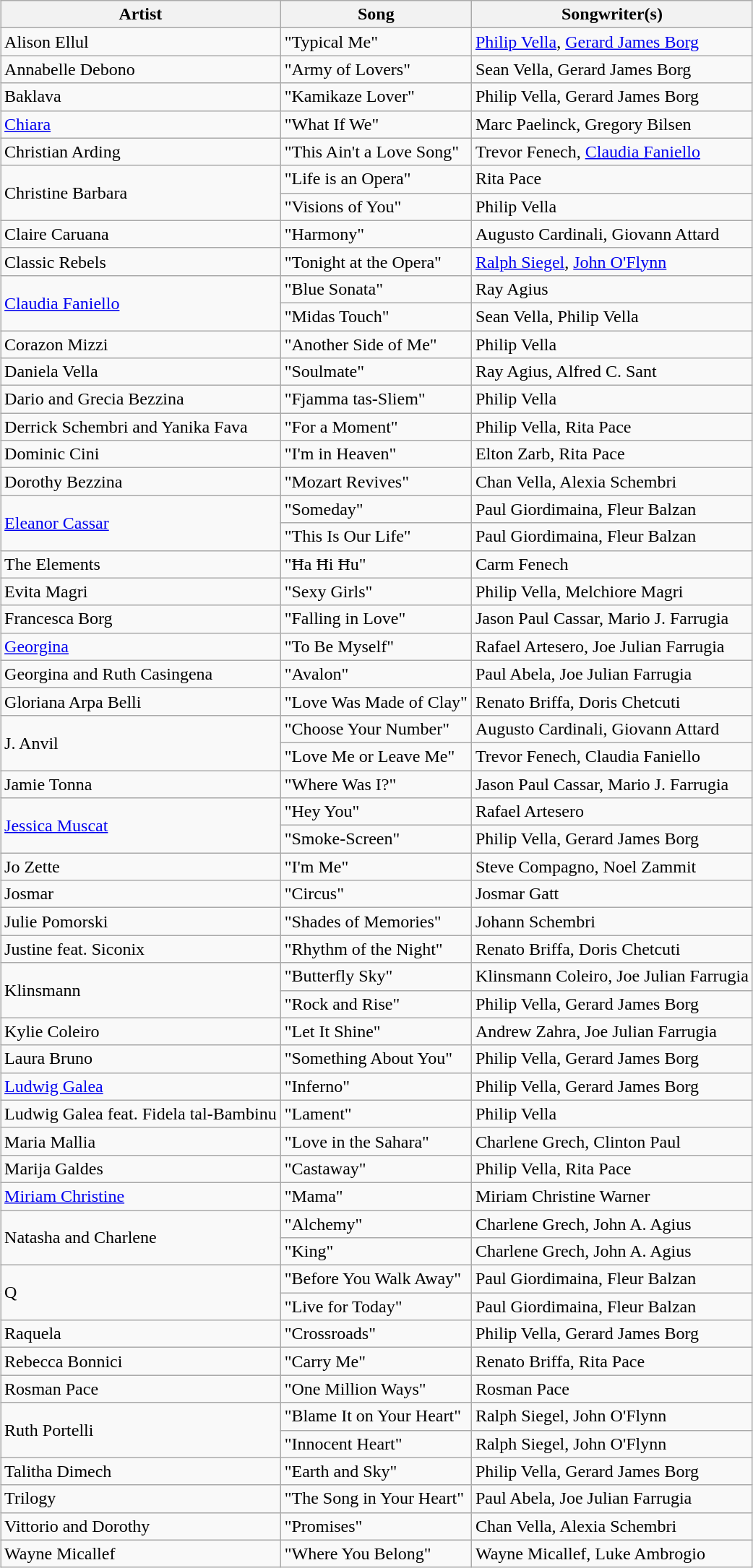<table class="sortable wikitable" style="margin: 1em auto 1em auto">
<tr>
<th>Artist</th>
<th>Song</th>
<th>Songwriter(s)</th>
</tr>
<tr>
<td>Alison Ellul</td>
<td>"Typical Me"</td>
<td><a href='#'>Philip Vella</a>, <a href='#'>Gerard James Borg</a></td>
</tr>
<tr>
<td>Annabelle Debono</td>
<td>"Army of Lovers"</td>
<td>Sean Vella, Gerard James Borg</td>
</tr>
<tr>
<td>Baklava</td>
<td>"Kamikaze Lover"</td>
<td>Philip Vella, Gerard James Borg</td>
</tr>
<tr>
<td><a href='#'>Chiara</a></td>
<td>"What If We"</td>
<td>Marc Paelinck, Gregory Bilsen</td>
</tr>
<tr>
<td>Christian Arding</td>
<td>"This Ain't a Love Song"</td>
<td>Trevor Fenech, <a href='#'>Claudia Faniello</a></td>
</tr>
<tr>
<td rowspan="2">Christine Barbara</td>
<td>"Life is an Opera"</td>
<td>Rita Pace</td>
</tr>
<tr>
<td>"Visions of You"</td>
<td>Philip Vella</td>
</tr>
<tr>
<td>Claire Caruana</td>
<td>"Harmony"</td>
<td>Augusto Cardinali, Giovann Attard</td>
</tr>
<tr>
<td>Classic Rebels</td>
<td>"Tonight at the Opera"</td>
<td><a href='#'>Ralph Siegel</a>, <a href='#'>John O'Flynn</a></td>
</tr>
<tr>
<td rowspan="2"><a href='#'>Claudia Faniello</a></td>
<td>"Blue Sonata"</td>
<td>Ray Agius</td>
</tr>
<tr>
<td>"Midas Touch"</td>
<td>Sean Vella, Philip Vella</td>
</tr>
<tr>
<td>Corazon Mizzi</td>
<td>"Another Side of Me"</td>
<td>Philip Vella</td>
</tr>
<tr>
<td>Daniela Vella</td>
<td>"Soulmate"</td>
<td>Ray Agius, Alfred C. Sant</td>
</tr>
<tr>
<td>Dario and Grecia Bezzina</td>
<td>"Fjamma tas-Sliem"</td>
<td>Philip Vella</td>
</tr>
<tr>
<td>Derrick Schembri and Yanika Fava</td>
<td>"For a Moment"</td>
<td>Philip Vella, Rita Pace</td>
</tr>
<tr>
<td>Dominic Cini</td>
<td>"I'm in Heaven"</td>
<td>Elton Zarb, Rita Pace</td>
</tr>
<tr>
<td>Dorothy Bezzina</td>
<td>"Mozart Revives"</td>
<td>Chan Vella, Alexia Schembri</td>
</tr>
<tr>
<td rowspan="2"><a href='#'>Eleanor Cassar</a></td>
<td>"Someday"</td>
<td>Paul Giordimaina, Fleur Balzan</td>
</tr>
<tr>
<td>"This Is Our Life"</td>
<td>Paul Giordimaina, Fleur Balzan</td>
</tr>
<tr>
<td data-sort-value="Elements, The">The Elements</td>
<td>"Ħa Ħi Ħu"</td>
<td>Carm Fenech</td>
</tr>
<tr>
<td>Evita Magri</td>
<td>"Sexy Girls"</td>
<td>Philip Vella, Melchiore Magri</td>
</tr>
<tr>
<td>Francesca Borg</td>
<td>"Falling in Love"</td>
<td>Jason Paul Cassar, Mario J. Farrugia</td>
</tr>
<tr>
<td><a href='#'>Georgina</a></td>
<td>"To Be Myself"</td>
<td>Rafael Artesero, Joe Julian Farrugia</td>
</tr>
<tr>
<td>Georgina and Ruth Casingena</td>
<td>"Avalon"</td>
<td>Paul Abela, Joe Julian Farrugia</td>
</tr>
<tr>
<td>Gloriana Arpa Belli</td>
<td>"Love Was Made of Clay"</td>
<td>Renato Briffa, Doris Chetcuti</td>
</tr>
<tr>
<td rowspan="2">J. Anvil</td>
<td>"Choose Your Number"</td>
<td>Augusto Cardinali, Giovann Attard</td>
</tr>
<tr>
<td>"Love Me or Leave Me"</td>
<td>Trevor Fenech, Claudia Faniello</td>
</tr>
<tr>
<td>Jamie Tonna</td>
<td>"Where Was I?"</td>
<td>Jason Paul Cassar, Mario J. Farrugia</td>
</tr>
<tr>
<td rowspan="2"><a href='#'>Jessica Muscat</a></td>
<td>"Hey You"</td>
<td>Rafael Artesero</td>
</tr>
<tr>
<td>"Smoke-Screen"</td>
<td>Philip Vella, Gerard James Borg</td>
</tr>
<tr>
<td>Jo Zette</td>
<td>"I'm Me"</td>
<td>Steve Compagno, Noel Zammit</td>
</tr>
<tr>
<td>Josmar</td>
<td>"Circus"</td>
<td>Josmar Gatt</td>
</tr>
<tr>
<td>Julie Pomorski</td>
<td>"Shades of Memories"</td>
<td>Johann Schembri</td>
</tr>
<tr>
<td>Justine feat. Siconix</td>
<td>"Rhythm of the Night"</td>
<td>Renato Briffa, Doris Chetcuti</td>
</tr>
<tr>
<td rowspan="2">Klinsmann</td>
<td>"Butterfly Sky"</td>
<td>Klinsmann Coleiro, Joe Julian Farrugia</td>
</tr>
<tr>
<td>"Rock and Rise"</td>
<td>Philip Vella, Gerard James Borg</td>
</tr>
<tr>
<td>Kylie Coleiro</td>
<td>"Let It Shine"</td>
<td>Andrew Zahra, Joe Julian Farrugia</td>
</tr>
<tr>
<td>Laura Bruno</td>
<td>"Something About You"</td>
<td>Philip Vella, Gerard James Borg</td>
</tr>
<tr>
<td><a href='#'>Ludwig Galea</a></td>
<td>"Inferno"</td>
<td>Philip Vella, Gerard James Borg</td>
</tr>
<tr>
<td>Ludwig Galea feat. Fidela tal-Bambinu</td>
<td>"Lament"</td>
<td>Philip Vella</td>
</tr>
<tr>
<td>Maria Mallia</td>
<td>"Love in the Sahara"</td>
<td>Charlene Grech, Clinton Paul</td>
</tr>
<tr>
<td>Marija Galdes</td>
<td>"Castaway"</td>
<td>Philip Vella, Rita Pace</td>
</tr>
<tr>
<td><a href='#'>Miriam Christine</a></td>
<td>"Mama"</td>
<td>Miriam Christine Warner</td>
</tr>
<tr>
<td rowspan="2">Natasha and Charlene</td>
<td>"Alchemy"</td>
<td>Charlene Grech, John A. Agius</td>
</tr>
<tr>
<td>"King"</td>
<td>Charlene Grech, John A. Agius</td>
</tr>
<tr>
<td rowspan="2">Q</td>
<td>"Before You Walk Away"</td>
<td>Paul Giordimaina, Fleur Balzan</td>
</tr>
<tr>
<td>"Live for Today"</td>
<td>Paul Giordimaina, Fleur Balzan</td>
</tr>
<tr>
<td>Raquela</td>
<td>"Crossroads"</td>
<td>Philip Vella, Gerard James Borg</td>
</tr>
<tr>
<td>Rebecca Bonnici</td>
<td>"Carry Me"</td>
<td>Renato Briffa, Rita Pace</td>
</tr>
<tr>
<td>Rosman Pace</td>
<td>"One Million Ways"</td>
<td>Rosman Pace</td>
</tr>
<tr>
<td rowspan="2">Ruth Portelli</td>
<td>"Blame It on Your Heart"</td>
<td>Ralph Siegel, John O'Flynn</td>
</tr>
<tr>
<td>"Innocent Heart"</td>
<td>Ralph Siegel, John O'Flynn</td>
</tr>
<tr>
<td>Talitha Dimech</td>
<td>"Earth and Sky"</td>
<td>Philip Vella, Gerard James Borg</td>
</tr>
<tr>
<td>Trilogy</td>
<td>"The Song in Your Heart"</td>
<td>Paul Abela, Joe Julian Farrugia</td>
</tr>
<tr>
<td>Vittorio and Dorothy</td>
<td>"Promises"</td>
<td>Chan Vella, Alexia Schembri</td>
</tr>
<tr>
<td>Wayne Micallef</td>
<td>"Where You Belong"</td>
<td>Wayne Micallef, Luke Ambrogio</td>
</tr>
</table>
